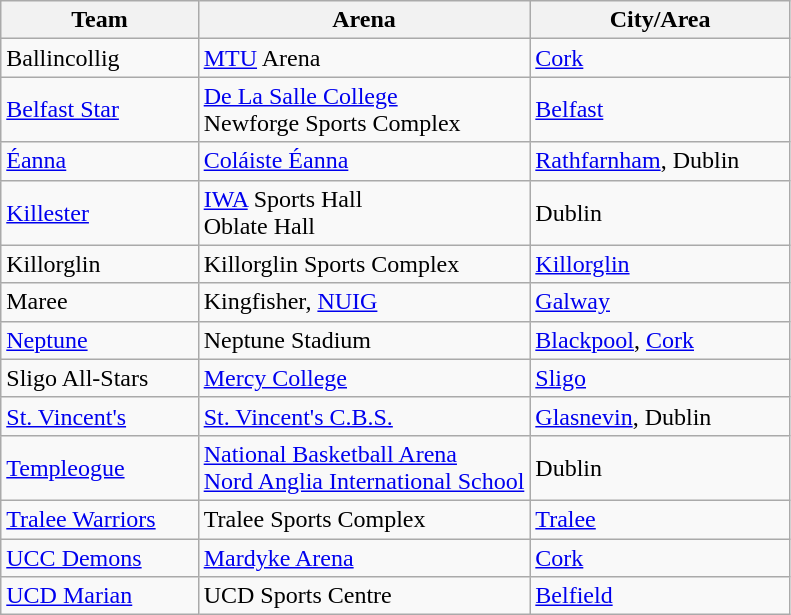<table class="wikitable">
<tr>
<th width=25%>Team</th>
<th width=42%>Arena</th>
<th width=37%>City/Area</th>
</tr>
<tr>
<td>Ballincollig</td>
<td><a href='#'>MTU</a> Arena</td>
<td><a href='#'>Cork</a></td>
</tr>
<tr>
<td><a href='#'>Belfast Star</a></td>
<td><a href='#'>De La Salle College</a><br>Newforge Sports Complex</td>
<td><a href='#'>Belfast</a></td>
</tr>
<tr>
<td><a href='#'>Éanna</a></td>
<td><a href='#'>Coláiste Éanna</a></td>
<td><a href='#'>Rathfarnham</a>, Dublin</td>
</tr>
<tr>
<td><a href='#'>Killester</a></td>
<td><a href='#'>IWA</a> Sports Hall<br>Oblate Hall</td>
<td>Dublin</td>
</tr>
<tr>
<td>Killorglin</td>
<td>Killorglin Sports Complex</td>
<td><a href='#'>Killorglin</a></td>
</tr>
<tr>
<td>Maree</td>
<td>Kingfisher, <a href='#'>NUIG</a></td>
<td><a href='#'>Galway</a></td>
</tr>
<tr>
<td><a href='#'>Neptune</a></td>
<td>Neptune Stadium</td>
<td><a href='#'>Blackpool</a>, <a href='#'>Cork</a></td>
</tr>
<tr>
<td>Sligo All-Stars</td>
<td><a href='#'>Mercy College</a></td>
<td><a href='#'>Sligo</a></td>
</tr>
<tr>
<td><a href='#'>St. Vincent's</a></td>
<td><a href='#'>St. Vincent's C.B.S.</a></td>
<td><a href='#'>Glasnevin</a>, Dublin</td>
</tr>
<tr>
<td><a href='#'>Templeogue</a></td>
<td><a href='#'>National Basketball Arena</a><br><a href='#'>Nord Anglia International School</a></td>
<td>Dublin</td>
</tr>
<tr>
<td><a href='#'>Tralee Warriors</a></td>
<td>Tralee Sports Complex</td>
<td><a href='#'>Tralee</a></td>
</tr>
<tr>
<td><a href='#'>UCC Demons</a></td>
<td><a href='#'>Mardyke Arena</a></td>
<td><a href='#'>Cork</a></td>
</tr>
<tr>
<td><a href='#'>UCD Marian</a></td>
<td>UCD Sports Centre</td>
<td><a href='#'>Belfield</a></td>
</tr>
</table>
